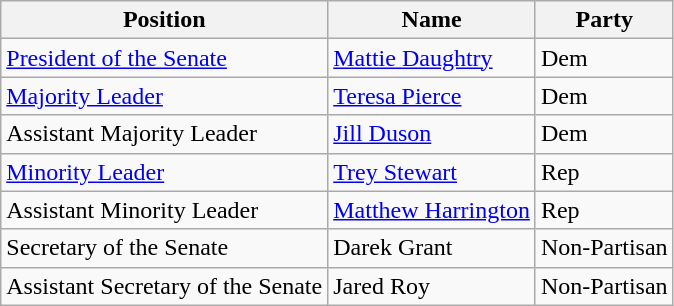<table class=wikitable>
<tr>
<th>Position</th>
<th>Name</th>
<th>Party</th>
</tr>
<tr>
<td><a href='#'>President of the Senate</a></td>
<td><a href='#'>Mattie Daughtry</a></td>
<td>Dem</td>
</tr>
<tr>
<td><a href='#'>Majority Leader</a></td>
<td><a href='#'>Teresa Pierce</a></td>
<td>Dem</td>
</tr>
<tr>
<td>Assistant Majority Leader</td>
<td><a href='#'>Jill Duson</a></td>
<td>Dem</td>
</tr>
<tr>
<td><a href='#'>Minority Leader</a></td>
<td><a href='#'>Trey Stewart</a></td>
<td>Rep</td>
</tr>
<tr>
<td>Assistant Minority Leader</td>
<td><a href='#'>Matthew Harrington</a></td>
<td>Rep</td>
</tr>
<tr>
<td>Secretary of the Senate</td>
<td>Darek Grant</td>
<td>Non-Partisan</td>
</tr>
<tr>
<td>Assistant Secretary of the Senate</td>
<td>Jared Roy</td>
<td>Non-Partisan</td>
</tr>
</table>
